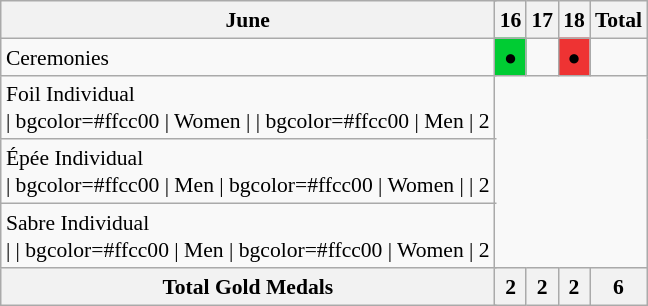<table class="wikitable" style="margin:0.5em auto; font-size:90%; line-height:1.25em;">
<tr>
<th colspan="2">June</th>
<th>16</th>
<th>17</th>
<th>18</th>
<th>Total</th>
</tr>
<tr>
<td colspan="2">Ceremonies</td>
<td bgcolor=#00cc33 align=center>●</td>
<td></td>
<td bgcolor=#ee3333 align=center>●</td>
<td></td>
</tr>
<tr align="center">
<td colspan="2" align="left">Foil Individual<br>| bgcolor=#ffcc00 | Women
| 
| bgcolor=#ffcc00 | Men
| 2</td>
</tr>
<tr align="center">
<td colspan="2" align="left">Épée Individual<br>| bgcolor=#ffcc00 | Men
| bgcolor=#ffcc00 | Women
| 
| 2</td>
</tr>
<tr align="center">
<td colspan="2" align="left">Sabre Individual<br>| 
| bgcolor=#ffcc00 | Men
| bgcolor=#ffcc00 | Women
| 2</td>
</tr>
<tr>
<th colspan="2">Total Gold Medals</th>
<th>2</th>
<th>2</th>
<th>2</th>
<th>6</th>
</tr>
</table>
